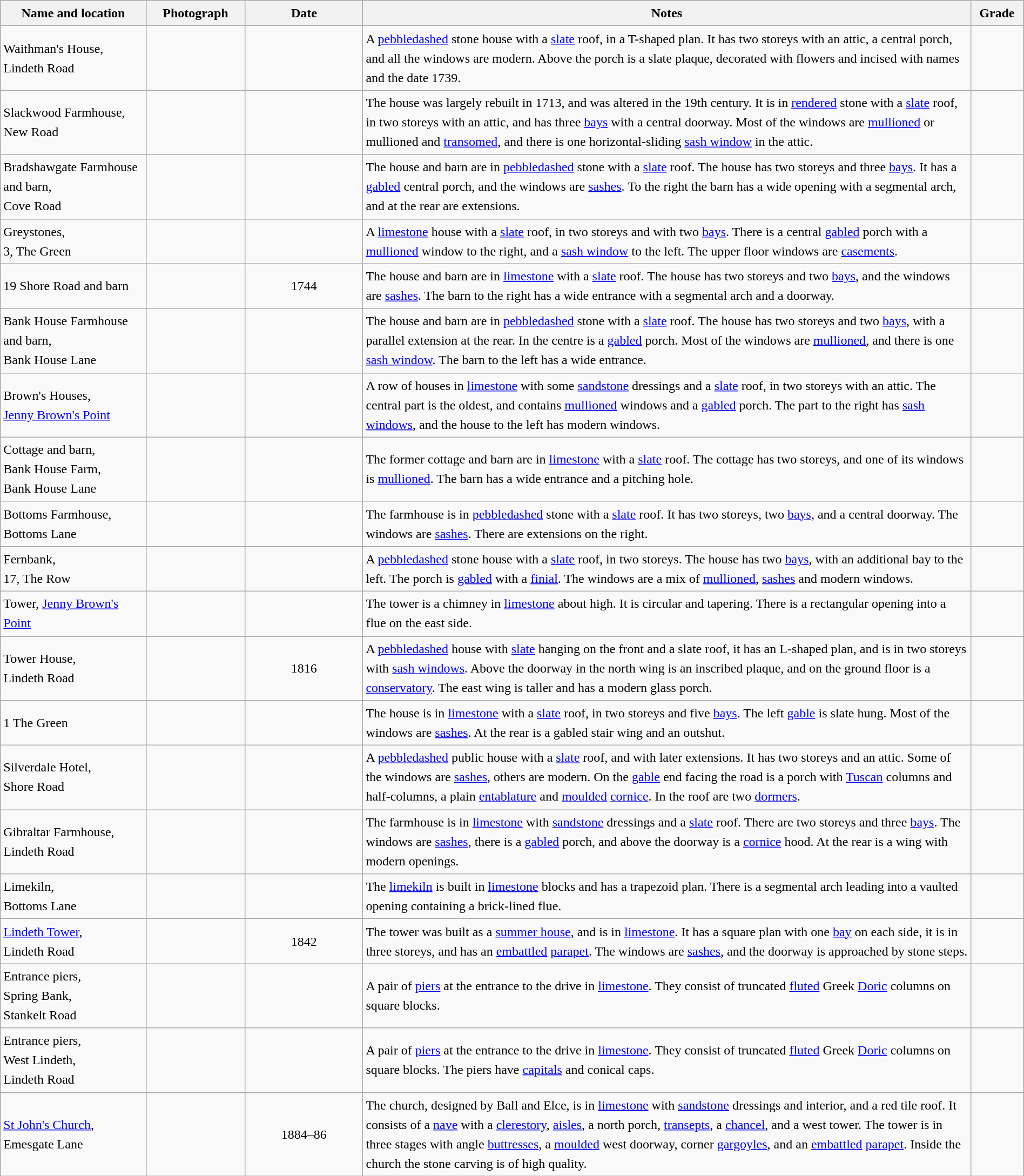<table class="wikitable sortable plainrowheaders" style="width:100%; border:0; text-align:left; line-height:150%;">
<tr>
<th scope="col"  style="width:150px">Name and location</th>
<th scope="col"  style="width:100px" class="unsortable">Photograph</th>
<th scope="col"  style="width:120px">Date</th>
<th scope="col"  style="width:650px" class="unsortable">Notes</th>
<th scope="col"  style="width:50px">Grade</th>
</tr>
<tr>
<td>Waithman's House,<br>Lindeth Road<br><small></small></td>
<td></td>
<td align="center"></td>
<td>A <a href='#'>pebbledashed</a> stone house with a <a href='#'>slate</a> roof, in a T-shaped plan.  It has two storeys with an attic, a central porch, and all the windows are modern.  Above the porch is a slate plaque, decorated with flowers and incised with names and the date 1739.</td>
<td align="center" ></td>
</tr>
<tr>
<td>Slackwood Farmhouse,<br>New Road<br><small></small></td>
<td></td>
<td align="center"></td>
<td>The house was largely rebuilt in 1713, and was altered in the 19th century.  It is in <a href='#'>rendered</a> stone with a <a href='#'>slate</a> roof, in two storeys with an attic, and has three <a href='#'>bays</a> with a central doorway.  Most of the windows are <a href='#'>mullioned</a> or mullioned and <a href='#'>transomed</a>, and there is one horizontal-sliding <a href='#'>sash window</a> in the attic.</td>
<td align="center" ></td>
</tr>
<tr>
<td>Bradshawgate Farmhouse and barn,<br>Cove Road<br><small></small></td>
<td></td>
<td align="center"></td>
<td>The house and barn are in <a href='#'>pebbledashed</a> stone with a <a href='#'>slate</a> roof.  The house has two storeys and three <a href='#'>bays</a>.  It has  a <a href='#'>gabled</a> central porch, and the windows are <a href='#'>sashes</a>.  To the right the barn has a wide opening with a segmental arch, and at the rear are extensions.</td>
<td align="center" ></td>
</tr>
<tr>
<td>Greystones,<br>3, The Green<br><small></small></td>
<td></td>
<td align="center"></td>
<td>A <a href='#'>limestone</a> house with a <a href='#'>slate</a> roof, in two storeys and with two <a href='#'>bays</a>.  There is a central <a href='#'>gabled</a> porch with a <a href='#'>mullioned</a> window to the right, and a <a href='#'>sash window</a> to the left.  The upper floor windows are <a href='#'>casements</a>.</td>
<td align="center" ></td>
</tr>
<tr>
<td>19 Shore Road and barn<br><small></small></td>
<td></td>
<td align="center">1744</td>
<td>The house and barn are in <a href='#'>limestone</a> with a <a href='#'>slate</a> roof.  The house has two storeys and two <a href='#'>bays</a>, and the windows are <a href='#'>sashes</a>.  The barn to the right has a wide entrance with a segmental arch and a doorway.</td>
<td align="center" ></td>
</tr>
<tr>
<td>Bank House Farmhouse and barn,<br>Bank House Lane<br><small></small></td>
<td></td>
<td align="center"></td>
<td>The house and barn are in <a href='#'>pebbledashed</a> stone with a <a href='#'>slate</a> roof.  The house has two storeys and two <a href='#'>bays</a>, with a parallel extension at the rear.  In the centre is a <a href='#'>gabled</a> porch.  Most of the windows are <a href='#'>mullioned</a>, and there is one <a href='#'>sash window</a>.  The barn to the left has a wide entrance.</td>
<td align="center" ></td>
</tr>
<tr>
<td>Brown's Houses,<br><a href='#'>Jenny Brown's Point</a><br><small></small></td>
<td></td>
<td align="center"></td>
<td>A row of houses in <a href='#'>limestone</a> with some <a href='#'>sandstone</a> dressings and a <a href='#'>slate</a> roof, in two storeys with an attic.  The central part is the oldest, and contains <a href='#'>mullioned</a> windows and a <a href='#'>gabled</a> porch.  The part to the right has <a href='#'>sash windows</a>, and the house to the left has modern windows.</td>
<td align="center" ></td>
</tr>
<tr>
<td>Cottage and barn,<br>Bank House Farm,<br>Bank House Lane<br><small></small></td>
<td></td>
<td align="center"></td>
<td>The former cottage and barn are in <a href='#'>limestone</a> with a <a href='#'>slate</a> roof.  The cottage has two storeys, and one of its windows is <a href='#'>mullioned</a>.  The barn has a wide entrance and a pitching hole.</td>
<td align="center" ></td>
</tr>
<tr>
<td>Bottoms Farmhouse,<br>Bottoms Lane<br><small></small></td>
<td></td>
<td align="center"></td>
<td>The farmhouse is in <a href='#'>pebbledashed</a> stone with a <a href='#'>slate</a> roof.  It has two storeys, two <a href='#'>bays</a>, and a central doorway.  The windows are <a href='#'>sashes</a>.  There are extensions on the right.</td>
<td align="center" ></td>
</tr>
<tr>
<td>Fernbank,<br>17, The Row<br><small></small></td>
<td></td>
<td align="center"></td>
<td>A <a href='#'>pebbledashed</a> stone house with a <a href='#'>slate</a> roof, in two storeys.  The house has two <a href='#'>bays</a>, with an additional bay to the left.  The porch is <a href='#'>gabled</a> with a <a href='#'>finial</a>.  The windows are a mix of <a href='#'>mullioned</a>, <a href='#'>sashes</a> and modern windows.</td>
<td align="center" ></td>
</tr>
<tr>
<td>Tower, <a href='#'>Jenny Brown's Point</a><br><small></small></td>
<td></td>
<td align="center"></td>
<td>The tower is a chimney in <a href='#'>limestone</a> about  high.  It is circular and tapering.  There is a rectangular opening into a flue on the east side.</td>
<td align="center" ></td>
</tr>
<tr>
<td>Tower House,<br>Lindeth Road<br><small></small></td>
<td></td>
<td align="center">1816</td>
<td>A <a href='#'>pebbledashed</a> house with <a href='#'>slate</a> hanging on the front and a slate roof, it has an L-shaped plan, and is in two storeys with <a href='#'>sash windows</a>.  Above the doorway in the north wing is an inscribed plaque, and on the ground floor is a <a href='#'>conservatory</a>. The east wing is taller and has a modern glass porch.</td>
<td align="center" ></td>
</tr>
<tr>
<td>1 The Green<br><small></small></td>
<td></td>
<td align="center"></td>
<td>The house is in <a href='#'>limestone</a> with a <a href='#'>slate</a> roof, in two storeys and five <a href='#'>bays</a>. The left <a href='#'>gable</a> is slate hung.  Most of the windows are <a href='#'>sashes</a>.  At the rear is a gabled stair wing and an outshut.</td>
<td align="center" ></td>
</tr>
<tr>
<td>Silverdale Hotel,<br>Shore Road<br><small></small></td>
<td></td>
<td align="center"></td>
<td>A <a href='#'>pebbledashed</a> public house with a <a href='#'>slate</a> roof, and with later extensions.  It has two storeys and an attic.  Some of the windows are <a href='#'>sashes</a>, others are modern.  On the <a href='#'>gable</a> end facing the road is a porch with <a href='#'>Tuscan</a> columns and half-columns, a plain <a href='#'>entablature</a> and <a href='#'>moulded</a> <a href='#'>cornice</a>.  In the roof are two <a href='#'>dormers</a>.</td>
<td align="center" ></td>
</tr>
<tr>
<td>Gibraltar Farmhouse,<br>Lindeth Road<br><small></small></td>
<td></td>
<td align="center"></td>
<td>The farmhouse is in <a href='#'>limestone</a> with <a href='#'>sandstone</a> dressings and a <a href='#'>slate</a> roof.  There are two storeys and three <a href='#'>bays</a>.  The windows are <a href='#'>sashes</a>, there is a <a href='#'>gabled</a> porch, and above the doorway is a <a href='#'>cornice</a> hood.  At the rear is a wing with modern openings.</td>
<td align="center" ></td>
</tr>
<tr>
<td>Limekiln,<br>Bottoms Lane<br><small></small></td>
<td></td>
<td align="center"></td>
<td>The <a href='#'>limekiln</a> is built in <a href='#'>limestone</a> blocks and has a trapezoid plan.  There is a segmental arch leading into a vaulted opening containing a brick-lined flue.</td>
<td align="center" ></td>
</tr>
<tr>
<td><a href='#'>Lindeth Tower</a>,<br>Lindeth Road<br><small></small></td>
<td></td>
<td align="center">1842</td>
<td>The tower was built as a <a href='#'>summer house</a>, and is in <a href='#'>limestone</a>.  It has a square plan with one <a href='#'>bay</a> on each side, it is in three storeys, and has an <a href='#'>embattled</a> <a href='#'>parapet</a>.  The windows are <a href='#'>sashes</a>, and the doorway is approached by stone steps.</td>
<td align="center" ></td>
</tr>
<tr>
<td>Entrance piers,<br>Spring Bank,<br>Stankelt Road<br><small></small></td>
<td></td>
<td align="center"></td>
<td>A pair of <a href='#'>piers</a> at the entrance to the drive in <a href='#'>limestone</a>.  They consist of truncated <a href='#'>fluted</a> Greek <a href='#'>Doric</a> columns on square blocks.</td>
<td align="center" ></td>
</tr>
<tr>
<td>Entrance piers,<br>West Lindeth,<br>Lindeth Road<br><small></small></td>
<td></td>
<td align="center"></td>
<td>A pair of <a href='#'>piers</a> at the entrance to the drive in <a href='#'>limestone</a>.  They consist of truncated <a href='#'>fluted</a> Greek <a href='#'>Doric</a> columns on square blocks.  The piers have <a href='#'>capitals</a> and conical caps.</td>
<td align="center" ></td>
</tr>
<tr>
<td><a href='#'>St John's Church</a>,<br>Emesgate Lane<br><small></small></td>
<td></td>
<td align="center">1884–86</td>
<td>The church, designed by Ball and Elce, is in <a href='#'>limestone</a> with <a href='#'>sandstone</a> dressings and interior, and a red tile roof.  It consists of a <a href='#'>nave</a> with a <a href='#'>clerestory</a>, <a href='#'>aisles</a>, a north porch, <a href='#'>transepts</a>, a <a href='#'>chancel</a>, and a west tower.  The tower is in three stages with angle <a href='#'>buttresses</a>, a <a href='#'>moulded</a> west doorway, corner <a href='#'>gargoyles</a>, and an <a href='#'>embattled</a> <a href='#'>parapet</a>.  Inside the church the stone carving is of high quality.</td>
<td align="center" ></td>
</tr>
<tr>
</tr>
</table>
